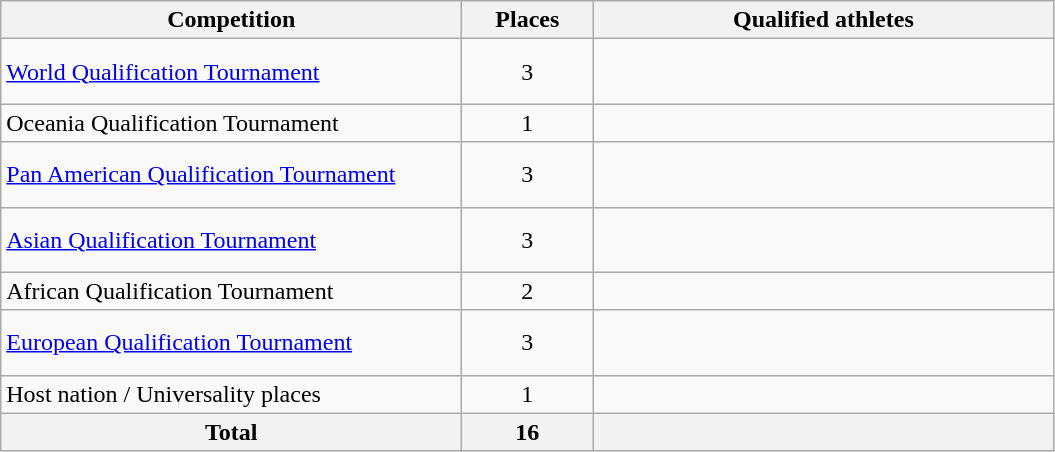<table class = "wikitable">
<tr>
<th width=300>Competition</th>
<th width=80>Places</th>
<th width=300>Qualified athletes</th>
</tr>
<tr>
<td><a href='#'>World Qualification Tournament</a></td>
<td align="center">3</td>
<td><br><br></td>
</tr>
<tr>
<td>Oceania Qualification Tournament</td>
<td align="center">1</td>
<td></td>
</tr>
<tr>
<td><a href='#'>Pan American Qualification Tournament</a></td>
<td align="center">3</td>
<td><br><br></td>
</tr>
<tr>
<td><a href='#'>Asian Qualification Tournament</a></td>
<td align="center">3</td>
<td><br><br></td>
</tr>
<tr>
<td>African Qualification Tournament</td>
<td align="center">2</td>
<td><br></td>
</tr>
<tr>
<td><a href='#'>European Qualification Tournament</a></td>
<td align="center">3</td>
<td><br><br></td>
</tr>
<tr>
<td>Host nation / Universality places</td>
<td align="center">1</td>
<td></td>
</tr>
<tr>
<th>Total</th>
<th>16</th>
<th></th>
</tr>
</table>
